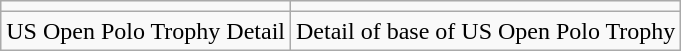<table class="wikitable" style="text-align: center;">
<tr>
<td></td>
<td></td>
</tr>
<tr>
<td>US Open Polo Trophy Detail</td>
<td>Detail of base of US Open Polo Trophy</td>
</tr>
</table>
